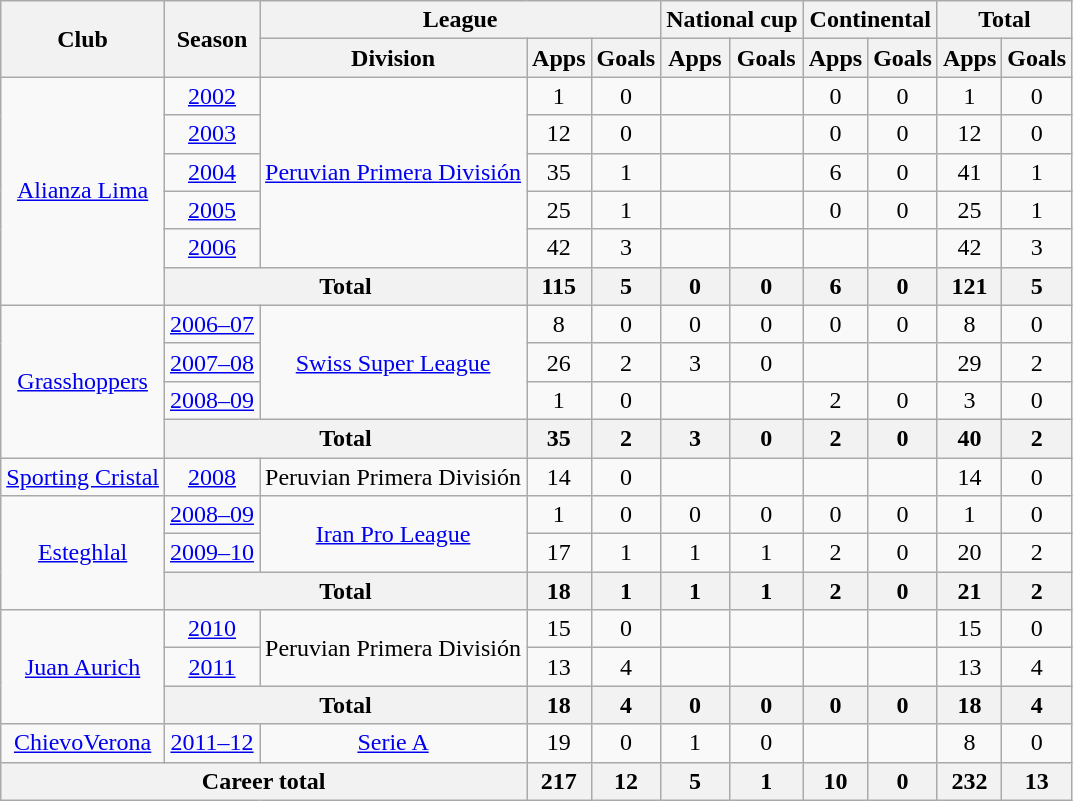<table class="wikitable" style="text-align:center">
<tr>
<th rowspan="2">Club</th>
<th rowspan="2">Season</th>
<th colspan="3">League</th>
<th colspan="2">National cup</th>
<th colspan="2">Continental</th>
<th colspan="2">Total</th>
</tr>
<tr>
<th>Division</th>
<th>Apps</th>
<th>Goals</th>
<th>Apps</th>
<th>Goals</th>
<th>Apps</th>
<th>Goals</th>
<th>Apps</th>
<th>Goals</th>
</tr>
<tr>
<td rowspan="6"><a href='#'>Alianza Lima</a></td>
<td><a href='#'>2002</a></td>
<td rowspan="5"><a href='#'>Peruvian Primera División</a></td>
<td>1</td>
<td>0</td>
<td></td>
<td></td>
<td>0</td>
<td>0</td>
<td>1</td>
<td>0</td>
</tr>
<tr>
<td><a href='#'>2003</a></td>
<td>12</td>
<td>0</td>
<td></td>
<td></td>
<td>0</td>
<td>0</td>
<td>12</td>
<td>0</td>
</tr>
<tr>
<td><a href='#'>2004</a></td>
<td>35</td>
<td>1</td>
<td></td>
<td></td>
<td>6</td>
<td>0</td>
<td>41</td>
<td>1</td>
</tr>
<tr>
<td><a href='#'>2005</a></td>
<td>25</td>
<td>1</td>
<td></td>
<td></td>
<td>0</td>
<td>0</td>
<td>25</td>
<td>1</td>
</tr>
<tr>
<td><a href='#'>2006</a></td>
<td>42</td>
<td>3</td>
<td></td>
<td></td>
<td></td>
<td></td>
<td>42</td>
<td>3</td>
</tr>
<tr>
<th colspan="2">Total</th>
<th>115</th>
<th>5</th>
<th>0</th>
<th>0</th>
<th>6</th>
<th>0</th>
<th>121</th>
<th>5</th>
</tr>
<tr>
<td rowspan="4"><a href='#'>Grasshoppers</a></td>
<td><a href='#'>2006–07</a></td>
<td rowspan="3"><a href='#'>Swiss Super League</a></td>
<td>8</td>
<td>0</td>
<td>0</td>
<td>0</td>
<td>0</td>
<td>0</td>
<td>8</td>
<td>0</td>
</tr>
<tr>
<td><a href='#'>2007–08</a></td>
<td>26</td>
<td>2</td>
<td>3</td>
<td>0</td>
<td></td>
<td></td>
<td>29</td>
<td>2</td>
</tr>
<tr>
<td><a href='#'>2008–09</a></td>
<td>1</td>
<td>0</td>
<td></td>
<td></td>
<td>2</td>
<td>0</td>
<td>3</td>
<td>0</td>
</tr>
<tr>
<th colspan="2">Total</th>
<th>35</th>
<th>2</th>
<th>3</th>
<th>0</th>
<th>2</th>
<th>0</th>
<th>40</th>
<th>2</th>
</tr>
<tr>
<td><a href='#'>Sporting Cristal</a></td>
<td><a href='#'>2008</a></td>
<td>Peruvian Primera División</td>
<td>14</td>
<td>0</td>
<td></td>
<td></td>
<td></td>
<td></td>
<td>14</td>
<td>0</td>
</tr>
<tr>
<td rowspan="3"><a href='#'>Esteghlal</a></td>
<td><a href='#'>2008–09</a></td>
<td rowspan="2"><a href='#'>Iran Pro League</a></td>
<td>1</td>
<td>0</td>
<td>0</td>
<td>0</td>
<td>0</td>
<td>0</td>
<td>1</td>
<td>0</td>
</tr>
<tr>
<td><a href='#'>2009–10</a></td>
<td>17</td>
<td>1</td>
<td>1</td>
<td>1</td>
<td>2</td>
<td>0</td>
<td>20</td>
<td>2</td>
</tr>
<tr>
<th colspan="2">Total</th>
<th>18</th>
<th>1</th>
<th>1</th>
<th>1</th>
<th>2</th>
<th>0</th>
<th>21</th>
<th>2</th>
</tr>
<tr>
<td rowspan="3"><a href='#'>Juan Aurich</a></td>
<td><a href='#'>2010</a></td>
<td rowspan="2">Peruvian Primera División</td>
<td>15</td>
<td>0</td>
<td></td>
<td></td>
<td></td>
<td></td>
<td>15</td>
<td>0</td>
</tr>
<tr>
<td><a href='#'>2011</a></td>
<td>13</td>
<td>4</td>
<td></td>
<td></td>
<td></td>
<td></td>
<td>13</td>
<td>4</td>
</tr>
<tr>
<th colspan="2">Total</th>
<th>18</th>
<th>4</th>
<th>0</th>
<th>0</th>
<th>0</th>
<th>0</th>
<th>18</th>
<th>4</th>
</tr>
<tr>
<td><a href='#'>ChievoVerona</a></td>
<td><a href='#'>2011–12</a></td>
<td><a href='#'>Serie A</a></td>
<td>19</td>
<td>0</td>
<td>1</td>
<td>0</td>
<td></td>
<td></td>
<td>8</td>
<td>0</td>
</tr>
<tr>
<th colspan="3">Career total</th>
<th>217</th>
<th>12</th>
<th>5</th>
<th>1</th>
<th>10</th>
<th>0</th>
<th>232</th>
<th>13</th>
</tr>
</table>
